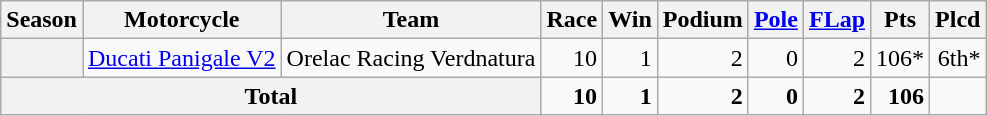<table class="wikitable" style="text-align:right;">
<tr>
<th>Season</th>
<th>Motorcycle</th>
<th>Team</th>
<th>Race</th>
<th>Win</th>
<th>Podium</th>
<th><a href='#'>Pole</a></th>
<th><a href='#'>FLap</a></th>
<th>Pts</th>
<th>Plcd</th>
</tr>
<tr>
<th></th>
<td style="text-align:left;"><a href='#'>Ducati Panigale V2</a></td>
<td style="text-align:left;">Orelac Racing Verdnatura</td>
<td>10</td>
<td>1</td>
<td>2</td>
<td>0</td>
<td>2</td>
<td>106*</td>
<td>6th*</td>
</tr>
<tr>
<th colspan="3">Total</th>
<td><strong>10</strong></td>
<td><strong>1</strong></td>
<td><strong>2</strong></td>
<td><strong>0</strong></td>
<td><strong>2</strong></td>
<td><strong>106</strong></td>
<td></td>
</tr>
</table>
